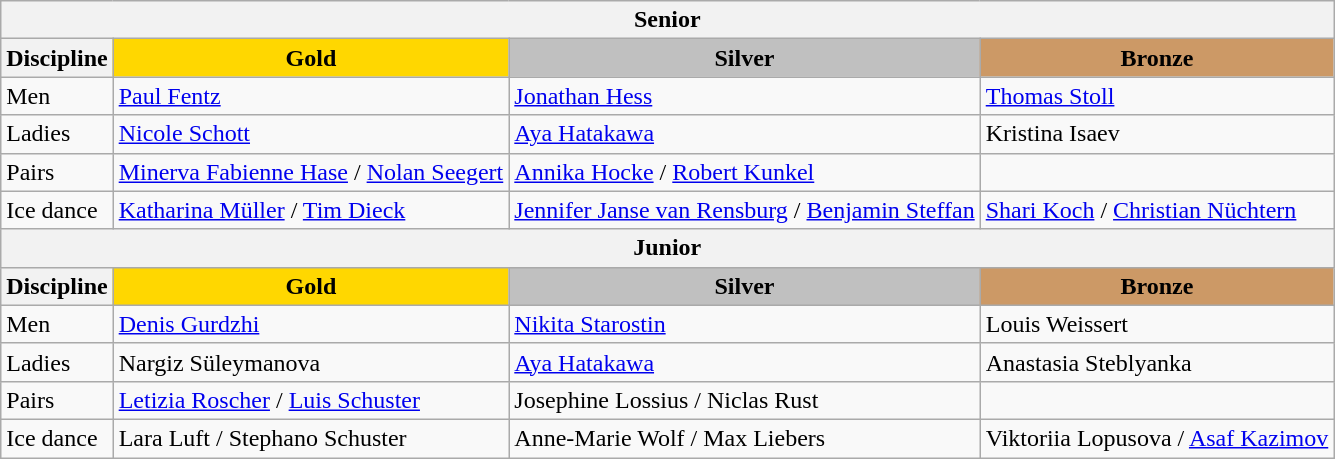<table class="wikitable">
<tr>
<th colspan="4">Senior</th>
</tr>
<tr>
<th>Discipline</th>
<td align="center" bgcolor="gold"><strong>Gold</strong></td>
<td align="center" bgcolor="silver"><strong>Silver</strong></td>
<td align="center" bgcolor="cc9966"><strong>Bronze</strong></td>
</tr>
<tr>
<td>Men</td>
<td><a href='#'>Paul Fentz</a></td>
<td><a href='#'>Jonathan Hess</a></td>
<td><a href='#'>Thomas Stoll</a></td>
</tr>
<tr>
<td>Ladies</td>
<td><a href='#'>Nicole Schott</a></td>
<td><a href='#'>Aya Hatakawa</a></td>
<td>Kristina Isaev</td>
</tr>
<tr>
<td>Pairs</td>
<td><a href='#'>Minerva Fabienne Hase</a> / <a href='#'>Nolan Seegert</a></td>
<td><a href='#'>Annika Hocke</a> / <a href='#'>Robert Kunkel</a></td>
<td></td>
</tr>
<tr>
<td>Ice dance</td>
<td><a href='#'>Katharina Müller</a> / <a href='#'>Tim Dieck</a></td>
<td><a href='#'>Jennifer Janse van Rensburg</a> / <a href='#'>Benjamin Steffan</a></td>
<td><a href='#'>Shari Koch</a> / <a href='#'>Christian Nüchtern</a></td>
</tr>
<tr>
<th colspan="4">Junior</th>
</tr>
<tr>
<th>Discipline</th>
<td align="center" bgcolor="gold"><strong>Gold</strong></td>
<td align="center" bgcolor="silver"><strong>Silver</strong></td>
<td align="center" bgcolor="cc9966"><strong>Bronze</strong></td>
</tr>
<tr>
<td>Men</td>
<td><a href='#'>Denis Gurdzhi</a></td>
<td><a href='#'>Nikita Starostin</a></td>
<td>Louis Weissert</td>
</tr>
<tr>
<td>Ladies</td>
<td>Nargiz Süleymanova</td>
<td><a href='#'>Aya Hatakawa</a></td>
<td>Anastasia Steblyanka</td>
</tr>
<tr>
<td>Pairs</td>
<td><a href='#'>Letizia Roscher</a> / <a href='#'>Luis Schuster</a></td>
<td>Josephine Lossius / Niclas Rust</td>
<td></td>
</tr>
<tr>
<td>Ice dance</td>
<td>Lara Luft / Stephano Schuster</td>
<td>Anne-Marie Wolf / Max Liebers</td>
<td>Viktoriia Lopusova / <a href='#'>Asaf Kazimov</a></td>
</tr>
</table>
